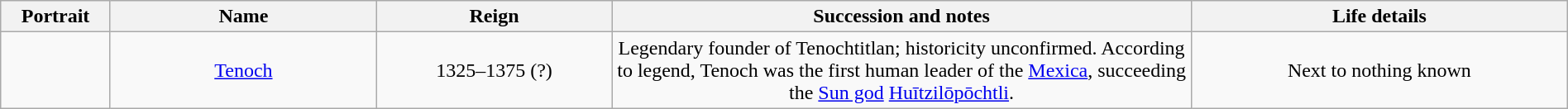<table class="wikitable" style="width:100%; text-align:center;">
<tr>
<th width="7%">Portrait</th>
<th width="17%">Name</th>
<th width="15%">Reign</th>
<th width="37%">Succession and notes</th>
<th width="24%">Life details</th>
</tr>
<tr>
<td></td>
<td><a href='#'>Tenoch</a><br></td>
<td> 1325–1375 (?)<br></td>
<td>Legendary founder of Tenochtitlan; historicity unconfirmed. According to legend, Tenoch was the first human leader of the <a href='#'>Mexica</a>, succeeding the <a href='#'>Sun god</a> <a href='#'>Huītzilōpōchtli</a>.</td>
<td>Next to nothing known</td>
</tr>
</table>
